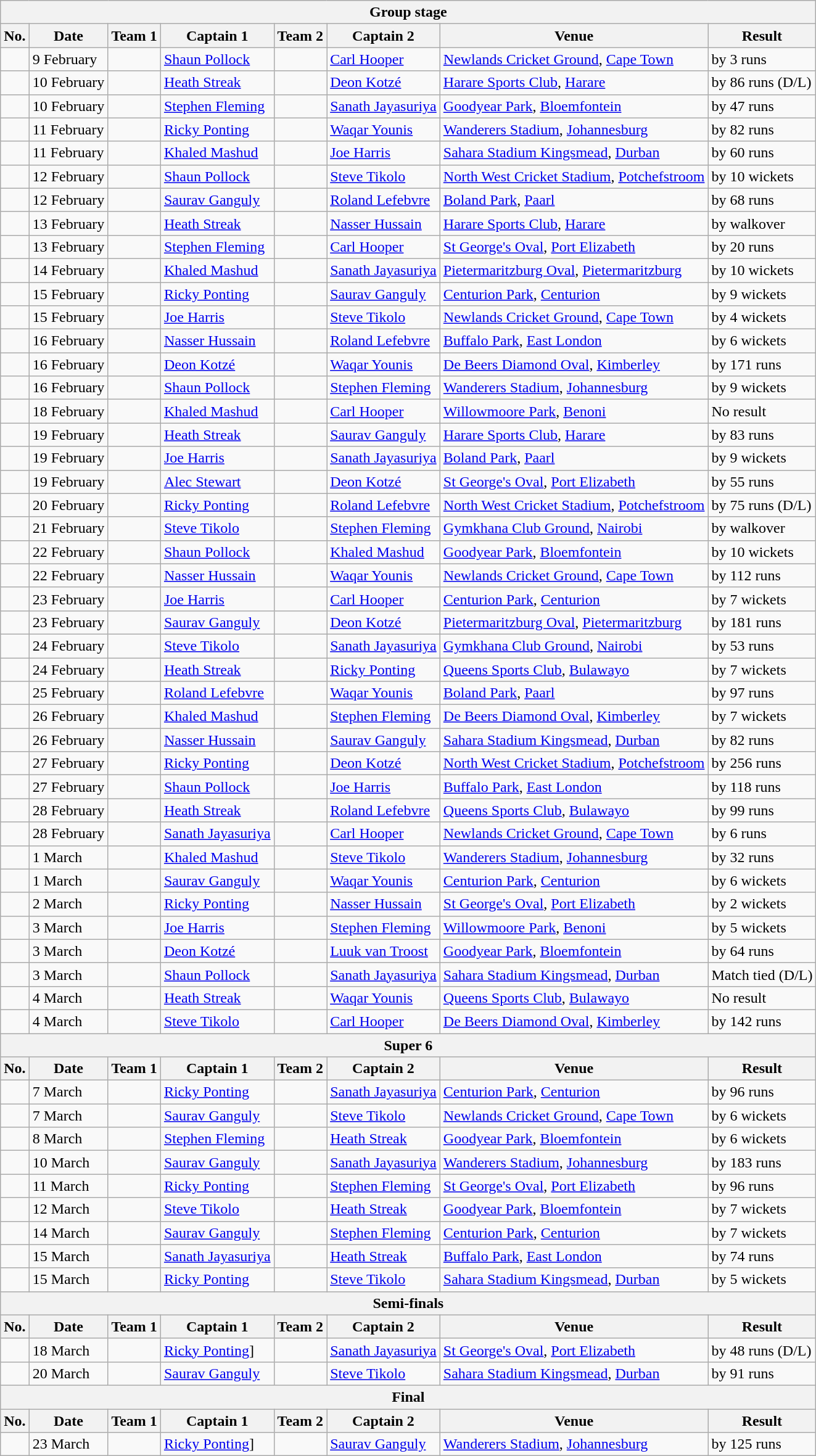<table class="wikitable">
<tr>
<th colspan="9">Group stage</th>
</tr>
<tr>
<th>No.</th>
<th>Date</th>
<th>Team 1</th>
<th>Captain 1</th>
<th>Team 2</th>
<th>Captain 2</th>
<th>Venue</th>
<th>Result</th>
</tr>
<tr>
<td></td>
<td>9 February</td>
<td></td>
<td><a href='#'>Shaun Pollock</a></td>
<td></td>
<td><a href='#'>Carl Hooper</a></td>
<td><a href='#'>Newlands Cricket Ground</a>, <a href='#'>Cape Town</a></td>
<td> by 3 runs</td>
</tr>
<tr>
<td></td>
<td>10 February</td>
<td></td>
<td><a href='#'>Heath Streak</a></td>
<td></td>
<td><a href='#'>Deon Kotzé</a></td>
<td><a href='#'>Harare Sports Club</a>, <a href='#'>Harare</a></td>
<td> by 86 runs (D/L)</td>
</tr>
<tr>
<td></td>
<td>10 February</td>
<td></td>
<td><a href='#'>Stephen Fleming</a></td>
<td></td>
<td><a href='#'>Sanath Jayasuriya</a></td>
<td><a href='#'>Goodyear Park</a>, <a href='#'>Bloemfontein</a></td>
<td> by 47 runs</td>
</tr>
<tr>
<td></td>
<td>11 February</td>
<td></td>
<td><a href='#'>Ricky Ponting</a></td>
<td></td>
<td><a href='#'>Waqar Younis</a></td>
<td><a href='#'>Wanderers Stadium</a>, <a href='#'>Johannesburg</a></td>
<td> by 82 runs</td>
</tr>
<tr>
<td></td>
<td>11 February</td>
<td></td>
<td><a href='#'>Khaled Mashud</a></td>
<td></td>
<td><a href='#'>Joe Harris</a></td>
<td><a href='#'>Sahara Stadium Kingsmead</a>, <a href='#'>Durban</a></td>
<td> by 60 runs</td>
</tr>
<tr>
<td></td>
<td>12 February</td>
<td></td>
<td><a href='#'>Shaun Pollock</a></td>
<td></td>
<td><a href='#'>Steve Tikolo</a></td>
<td><a href='#'>North West Cricket Stadium</a>, <a href='#'>Potchefstroom</a></td>
<td> by 10 wickets</td>
</tr>
<tr>
<td></td>
<td>12 February</td>
<td></td>
<td><a href='#'>Saurav Ganguly</a></td>
<td></td>
<td><a href='#'>Roland Lefebvre</a></td>
<td><a href='#'>Boland Park</a>, <a href='#'>Paarl</a></td>
<td> by 68 runs</td>
</tr>
<tr>
<td></td>
<td>13 February</td>
<td></td>
<td><a href='#'>Heath Streak</a></td>
<td></td>
<td><a href='#'>Nasser Hussain</a></td>
<td><a href='#'>Harare Sports Club</a>, <a href='#'>Harare</a></td>
<td> by walkover</td>
</tr>
<tr>
<td></td>
<td>13 February</td>
<td></td>
<td><a href='#'>Stephen Fleming</a></td>
<td></td>
<td><a href='#'>Carl Hooper</a></td>
<td><a href='#'>St George's Oval</a>, <a href='#'>Port Elizabeth</a></td>
<td> by 20 runs</td>
</tr>
<tr>
<td></td>
<td>14 February</td>
<td></td>
<td><a href='#'>Khaled Mashud</a></td>
<td></td>
<td><a href='#'>Sanath Jayasuriya</a></td>
<td><a href='#'>Pietermaritzburg Oval</a>, <a href='#'>Pietermaritzburg</a></td>
<td> by 10 wickets</td>
</tr>
<tr>
<td></td>
<td>15 February</td>
<td></td>
<td><a href='#'>Ricky Ponting</a></td>
<td></td>
<td><a href='#'>Saurav Ganguly</a></td>
<td><a href='#'>Centurion Park</a>, <a href='#'>Centurion</a></td>
<td> by 9 wickets</td>
</tr>
<tr>
<td></td>
<td>15 February</td>
<td></td>
<td><a href='#'>Joe Harris</a></td>
<td></td>
<td><a href='#'>Steve Tikolo</a></td>
<td><a href='#'>Newlands Cricket Ground</a>, <a href='#'>Cape Town</a></td>
<td> by 4 wickets</td>
</tr>
<tr>
<td></td>
<td>16 February</td>
<td></td>
<td><a href='#'>Nasser Hussain</a></td>
<td></td>
<td><a href='#'>Roland Lefebvre</a></td>
<td><a href='#'>Buffalo Park</a>, <a href='#'>East London</a></td>
<td> by 6 wickets</td>
</tr>
<tr>
<td></td>
<td>16 February</td>
<td></td>
<td><a href='#'>Deon Kotzé</a></td>
<td></td>
<td><a href='#'>Waqar Younis</a></td>
<td><a href='#'>De Beers Diamond Oval</a>, <a href='#'>Kimberley</a></td>
<td> by 171 runs</td>
</tr>
<tr>
<td></td>
<td>16 February</td>
<td></td>
<td><a href='#'>Shaun Pollock</a></td>
<td></td>
<td><a href='#'>Stephen Fleming</a></td>
<td><a href='#'>Wanderers Stadium</a>, <a href='#'>Johannesburg</a></td>
<td> by 9 wickets</td>
</tr>
<tr>
<td></td>
<td>18 February</td>
<td></td>
<td><a href='#'>Khaled Mashud</a></td>
<td></td>
<td><a href='#'>Carl Hooper</a></td>
<td><a href='#'>Willowmoore Park</a>, <a href='#'>Benoni</a></td>
<td>No result</td>
</tr>
<tr>
<td></td>
<td>19 February</td>
<td></td>
<td><a href='#'>Heath Streak</a></td>
<td></td>
<td><a href='#'>Saurav Ganguly</a></td>
<td><a href='#'>Harare Sports Club</a>, <a href='#'>Harare</a></td>
<td> by 83 runs</td>
</tr>
<tr>
<td></td>
<td>19 February</td>
<td></td>
<td><a href='#'>Joe Harris</a></td>
<td></td>
<td><a href='#'>Sanath Jayasuriya</a></td>
<td><a href='#'>Boland Park</a>, <a href='#'>Paarl</a></td>
<td> by 9 wickets</td>
</tr>
<tr>
<td></td>
<td>19 February</td>
<td></td>
<td><a href='#'>Alec Stewart</a></td>
<td></td>
<td><a href='#'>Deon Kotzé</a></td>
<td><a href='#'>St George's Oval</a>, <a href='#'>Port Elizabeth</a></td>
<td> by 55 runs</td>
</tr>
<tr>
<td></td>
<td>20 February</td>
<td></td>
<td><a href='#'>Ricky Ponting</a></td>
<td></td>
<td><a href='#'>Roland Lefebvre</a></td>
<td><a href='#'>North West Cricket Stadium</a>, <a href='#'>Potchefstroom</a></td>
<td> by 75 runs (D/L)</td>
</tr>
<tr>
<td></td>
<td>21 February</td>
<td></td>
<td><a href='#'>Steve Tikolo</a></td>
<td></td>
<td><a href='#'>Stephen Fleming</a></td>
<td><a href='#'>Gymkhana Club Ground</a>, <a href='#'>Nairobi</a></td>
<td> by walkover</td>
</tr>
<tr>
<td></td>
<td>22 February</td>
<td></td>
<td><a href='#'>Shaun Pollock</a></td>
<td></td>
<td><a href='#'>Khaled Mashud</a></td>
<td><a href='#'>Goodyear Park</a>, <a href='#'>Bloemfontein</a></td>
<td> by 10 wickets</td>
</tr>
<tr>
<td></td>
<td>22 February</td>
<td></td>
<td><a href='#'>Nasser Hussain</a></td>
<td></td>
<td><a href='#'>Waqar Younis</a></td>
<td><a href='#'>Newlands Cricket Ground</a>, <a href='#'>Cape Town</a></td>
<td> by 112 runs</td>
</tr>
<tr>
<td></td>
<td>23 February</td>
<td></td>
<td><a href='#'>Joe Harris</a></td>
<td></td>
<td><a href='#'>Carl Hooper</a></td>
<td><a href='#'>Centurion Park</a>, <a href='#'>Centurion</a></td>
<td> by 7 wickets</td>
</tr>
<tr>
<td></td>
<td>23 February</td>
<td></td>
<td><a href='#'>Saurav Ganguly</a></td>
<td></td>
<td><a href='#'>Deon Kotzé</a></td>
<td><a href='#'>Pietermaritzburg Oval</a>, <a href='#'>Pietermaritzburg</a></td>
<td> by 181 runs</td>
</tr>
<tr>
<td></td>
<td>24 February</td>
<td></td>
<td><a href='#'>Steve Tikolo</a></td>
<td></td>
<td><a href='#'>Sanath Jayasuriya</a></td>
<td><a href='#'>Gymkhana Club Ground</a>, <a href='#'>Nairobi</a></td>
<td> by 53 runs</td>
</tr>
<tr>
<td></td>
<td>24 February</td>
<td></td>
<td><a href='#'>Heath Streak</a></td>
<td></td>
<td><a href='#'>Ricky Ponting</a></td>
<td><a href='#'>Queens Sports Club</a>, <a href='#'>Bulawayo</a></td>
<td> by 7 wickets</td>
</tr>
<tr>
<td></td>
<td>25 February</td>
<td></td>
<td><a href='#'>Roland Lefebvre</a></td>
<td></td>
<td><a href='#'>Waqar Younis</a></td>
<td><a href='#'>Boland Park</a>, <a href='#'>Paarl</a></td>
<td> by 97 runs</td>
</tr>
<tr>
<td></td>
<td>26 February</td>
<td></td>
<td><a href='#'>Khaled Mashud</a></td>
<td></td>
<td><a href='#'>Stephen Fleming</a></td>
<td><a href='#'>De Beers Diamond Oval</a>, <a href='#'>Kimberley</a></td>
<td> by 7 wickets</td>
</tr>
<tr>
<td></td>
<td>26 February</td>
<td></td>
<td><a href='#'>Nasser Hussain</a></td>
<td></td>
<td><a href='#'>Saurav Ganguly</a></td>
<td><a href='#'>Sahara Stadium Kingsmead</a>, <a href='#'>Durban</a></td>
<td> by 82 runs</td>
</tr>
<tr>
<td></td>
<td>27 February</td>
<td></td>
<td><a href='#'>Ricky Ponting</a></td>
<td></td>
<td><a href='#'>Deon Kotzé</a></td>
<td><a href='#'>North West Cricket Stadium</a>, <a href='#'>Potchefstroom</a></td>
<td> by 256 runs</td>
</tr>
<tr>
<td></td>
<td>27 February</td>
<td></td>
<td><a href='#'>Shaun Pollock</a></td>
<td></td>
<td><a href='#'>Joe Harris</a></td>
<td><a href='#'>Buffalo Park</a>, <a href='#'>East London</a></td>
<td> by 118 runs</td>
</tr>
<tr>
<td></td>
<td>28 February</td>
<td></td>
<td><a href='#'>Heath Streak</a></td>
<td></td>
<td><a href='#'>Roland Lefebvre</a></td>
<td><a href='#'>Queens Sports Club</a>, <a href='#'>Bulawayo</a></td>
<td> by 99 runs</td>
</tr>
<tr>
<td></td>
<td>28 February</td>
<td></td>
<td><a href='#'>Sanath Jayasuriya</a></td>
<td></td>
<td><a href='#'>Carl Hooper</a></td>
<td><a href='#'>Newlands Cricket Ground</a>, <a href='#'>Cape Town</a></td>
<td> by 6 runs</td>
</tr>
<tr>
<td></td>
<td>1 March</td>
<td></td>
<td><a href='#'>Khaled Mashud</a></td>
<td></td>
<td><a href='#'>Steve Tikolo</a></td>
<td><a href='#'>Wanderers Stadium</a>, <a href='#'>Johannesburg</a></td>
<td> by 32 runs</td>
</tr>
<tr>
<td></td>
<td>1 March</td>
<td></td>
<td><a href='#'>Saurav Ganguly</a></td>
<td></td>
<td><a href='#'>Waqar Younis</a></td>
<td><a href='#'>Centurion Park</a>, <a href='#'>Centurion</a></td>
<td> by 6 wickets</td>
</tr>
<tr>
<td></td>
<td>2 March</td>
<td></td>
<td><a href='#'>Ricky Ponting</a></td>
<td></td>
<td><a href='#'>Nasser Hussain</a></td>
<td><a href='#'>St George's Oval</a>, <a href='#'>Port Elizabeth</a></td>
<td> by 2 wickets</td>
</tr>
<tr>
<td></td>
<td>3 March</td>
<td></td>
<td><a href='#'>Joe Harris</a></td>
<td></td>
<td><a href='#'>Stephen Fleming</a></td>
<td><a href='#'>Willowmoore Park</a>, <a href='#'>Benoni</a></td>
<td> by 5 wickets</td>
</tr>
<tr>
<td></td>
<td>3 March</td>
<td></td>
<td><a href='#'>Deon Kotzé</a></td>
<td></td>
<td><a href='#'>Luuk van Troost</a></td>
<td><a href='#'>Goodyear Park</a>, <a href='#'>Bloemfontein</a></td>
<td> by 64 runs</td>
</tr>
<tr>
<td></td>
<td>3 March</td>
<td></td>
<td><a href='#'>Shaun Pollock</a></td>
<td></td>
<td><a href='#'>Sanath Jayasuriya</a></td>
<td><a href='#'>Sahara Stadium Kingsmead</a>, <a href='#'>Durban</a></td>
<td>Match tied (D/L)</td>
</tr>
<tr>
<td></td>
<td>4 March</td>
<td></td>
<td><a href='#'>Heath Streak</a></td>
<td></td>
<td><a href='#'>Waqar Younis</a></td>
<td><a href='#'>Queens Sports Club</a>, <a href='#'>Bulawayo</a></td>
<td>No result</td>
</tr>
<tr>
<td></td>
<td>4 March</td>
<td></td>
<td><a href='#'>Steve Tikolo</a></td>
<td></td>
<td><a href='#'>Carl Hooper</a></td>
<td><a href='#'>De Beers Diamond Oval</a>, <a href='#'>Kimberley</a></td>
<td> by 142 runs</td>
</tr>
<tr>
<th colspan="9">Super 6</th>
</tr>
<tr>
<th>No.</th>
<th>Date</th>
<th>Team 1</th>
<th>Captain 1</th>
<th>Team 2</th>
<th>Captain 2</th>
<th>Venue</th>
<th>Result</th>
</tr>
<tr>
<td></td>
<td>7 March</td>
<td></td>
<td><a href='#'>Ricky Ponting</a></td>
<td></td>
<td><a href='#'>Sanath Jayasuriya</a></td>
<td><a href='#'>Centurion Park</a>, <a href='#'>Centurion</a></td>
<td> by 96 runs</td>
</tr>
<tr>
<td></td>
<td>7 March</td>
<td></td>
<td><a href='#'>Saurav Ganguly</a></td>
<td></td>
<td><a href='#'>Steve Tikolo</a></td>
<td><a href='#'>Newlands Cricket Ground</a>, <a href='#'>Cape Town</a></td>
<td> by 6 wickets</td>
</tr>
<tr>
<td></td>
<td>8 March</td>
<td></td>
<td><a href='#'>Stephen Fleming</a></td>
<td></td>
<td><a href='#'>Heath Streak</a></td>
<td><a href='#'>Goodyear Park</a>, <a href='#'>Bloemfontein</a></td>
<td> by 6 wickets</td>
</tr>
<tr>
<td></td>
<td>10 March</td>
<td></td>
<td><a href='#'>Saurav Ganguly</a></td>
<td></td>
<td><a href='#'>Sanath Jayasuriya</a></td>
<td><a href='#'>Wanderers Stadium</a>, <a href='#'>Johannesburg</a></td>
<td> by 183 runs</td>
</tr>
<tr>
<td></td>
<td>11 March</td>
<td></td>
<td><a href='#'>Ricky Ponting</a></td>
<td></td>
<td><a href='#'>Stephen Fleming</a></td>
<td><a href='#'>St George's Oval</a>, <a href='#'>Port Elizabeth</a></td>
<td> by 96 runs</td>
</tr>
<tr>
<td></td>
<td>12 March</td>
<td></td>
<td><a href='#'>Steve Tikolo</a></td>
<td></td>
<td><a href='#'>Heath Streak</a></td>
<td><a href='#'>Goodyear Park</a>, <a href='#'>Bloemfontein</a></td>
<td> by 7 wickets</td>
</tr>
<tr>
<td></td>
<td>14 March</td>
<td></td>
<td><a href='#'>Saurav Ganguly</a></td>
<td></td>
<td><a href='#'>Stephen Fleming</a></td>
<td><a href='#'>Centurion Park</a>, <a href='#'>Centurion</a></td>
<td> by 7 wickets</td>
</tr>
<tr>
<td></td>
<td>15 March</td>
<td></td>
<td><a href='#'>Sanath Jayasuriya</a></td>
<td></td>
<td><a href='#'>Heath Streak</a></td>
<td><a href='#'>Buffalo Park</a>, <a href='#'>East London</a></td>
<td> by 74 runs</td>
</tr>
<tr>
<td></td>
<td>15 March</td>
<td></td>
<td><a href='#'>Ricky Ponting</a></td>
<td></td>
<td><a href='#'>Steve Tikolo</a></td>
<td><a href='#'>Sahara Stadium Kingsmead</a>, <a href='#'>Durban</a></td>
<td> by 5 wickets</td>
</tr>
<tr>
<th colspan="9">Semi-finals</th>
</tr>
<tr>
<th>No.</th>
<th>Date</th>
<th>Team 1</th>
<th>Captain 1</th>
<th>Team 2</th>
<th>Captain 2</th>
<th>Venue</th>
<th>Result</th>
</tr>
<tr>
<td></td>
<td>18 March</td>
<td></td>
<td><a href='#'>Ricky Ponting</a>]</td>
<td></td>
<td><a href='#'>Sanath Jayasuriya</a></td>
<td><a href='#'>St George's Oval</a>, <a href='#'>Port Elizabeth</a></td>
<td> by 48 runs (D/L)</td>
</tr>
<tr>
<td></td>
<td>20 March</td>
<td></td>
<td><a href='#'>Saurav Ganguly</a></td>
<td></td>
<td><a href='#'>Steve Tikolo</a></td>
<td><a href='#'>Sahara Stadium Kingsmead</a>, <a href='#'>Durban</a></td>
<td> by 91 runs</td>
</tr>
<tr>
<th colspan="9">Final</th>
</tr>
<tr>
<th>No.</th>
<th>Date</th>
<th>Team 1</th>
<th>Captain 1</th>
<th>Team 2</th>
<th>Captain 2</th>
<th>Venue</th>
<th>Result</th>
</tr>
<tr>
<td></td>
<td>23 March</td>
<td></td>
<td><a href='#'>Ricky Ponting</a>]</td>
<td></td>
<td><a href='#'>Saurav Ganguly</a></td>
<td><a href='#'>Wanderers Stadium</a>, <a href='#'>Johannesburg</a></td>
<td> by 125 runs</td>
</tr>
</table>
